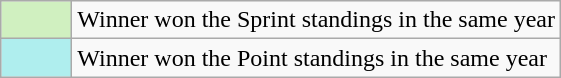<table class="wikitable">
<tr>
<td style="text-align:center; width:40px; background:#d0f0c0;"></td>
<td>Winner won the Sprint standings in the same year</td>
</tr>
<tr>
<td style="text-align:center; width:40px; background:#afeeee;"></td>
<td>Winner won the Point standings in the same year</td>
</tr>
</table>
